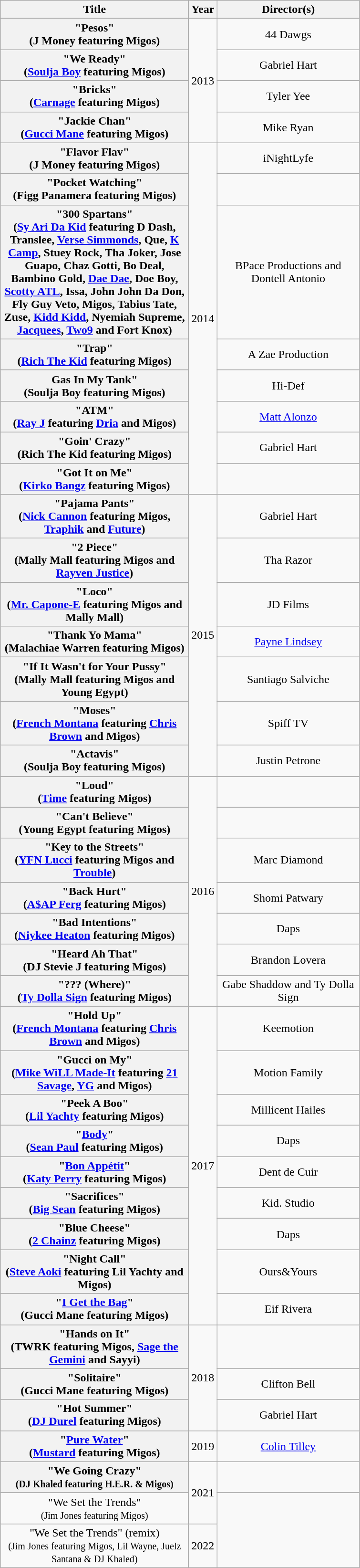<table class="wikitable plainrowheaders" style="text-align:center;">
<tr>
<th scope="col" style="width:16em;">Title</th>
<th scope="col" style="width:1em;">Year</th>
<th scope="col" style="width:12em;">Director(s)</th>
</tr>
<tr>
<th scope="row">"Pesos"<br><span>(J Money featuring Migos)</span></th>
<td rowspan="4">2013</td>
<td>44 Dawgs</td>
</tr>
<tr>
<th scope="row">"We Ready"<br><span>(<a href='#'>Soulja Boy</a> featuring Migos)</span></th>
<td>Gabriel Hart</td>
</tr>
<tr>
<th scope="row">"Bricks"<br><span>(<a href='#'>Carnage</a> featuring Migos)</span></th>
<td>Tyler Yee</td>
</tr>
<tr>
<th scope="row">"Jackie Chan"<br><span>(<a href='#'>Gucci Mane</a> featuring Migos)</span></th>
<td>Mike Ryan</td>
</tr>
<tr>
<th scope="row">"Flavor Flav"<br><span>(J Money featuring Migos)</span></th>
<td rowspan="8">2014</td>
<td>iNightLyfe</td>
</tr>
<tr>
<th scope="row">"Pocket Watching"<br><span>(Figg Panamera featuring Migos)</span></th>
<td></td>
</tr>
<tr>
<th scope="row">"300 Spartans"<br><span>(<a href='#'>Sy Ari Da Kid</a> featuring D Dash, Translee, <a href='#'>Verse Simmonds</a>, Que, <a href='#'>K Camp</a>, Stuey Rock, Tha Joker, Jose Guapo, Chaz Gotti, Bo Deal, Bambino Gold, <a href='#'>Dae Dae</a>, Doe Boy, <a href='#'>Scotty ATL</a>, Issa, John John Da Don, Fly Guy Veto, Migos, Tabius Tate, Zuse, <a href='#'>Kidd Kidd</a>, Nyemiah Supreme, <a href='#'>Jacquees</a>, <a href='#'>Two9</a> and Fort Knox)</span></th>
<td>BPace Productions and Dontell Antonio</td>
</tr>
<tr>
<th scope="row">"Trap"<br><span>(<a href='#'>Rich The Kid</a> featuring Migos)</span></th>
<td>A Zae Production</td>
</tr>
<tr>
<th scope="row">Gas In My Tank"<br><span>(Soulja Boy featuring Migos)</span></th>
<td>Hi-Def</td>
</tr>
<tr>
<th scope="row">"ATM"<br><span>(<a href='#'>Ray J</a> featuring <a href='#'>Dria</a> and Migos)</span></th>
<td><a href='#'>Matt Alonzo</a></td>
</tr>
<tr>
<th scope="row">"Goin' Crazy"<br><span>(Rich The Kid featuring Migos)</span></th>
<td>Gabriel Hart</td>
</tr>
<tr>
<th scope="row">"Got It on Me"<br><span>(<a href='#'>Kirko Bangz</a> featuring Migos)</span></th>
<td></td>
</tr>
<tr>
<th scope="row">"Pajama Pants"<br><span>(<a href='#'>Nick Cannon</a> featuring Migos, <a href='#'>Traphik</a> and <a href='#'>Future</a>)</span></th>
<td rowspan="7">2015</td>
<td>Gabriel Hart</td>
</tr>
<tr>
<th scope="row">"2 Piece"<br><span>(Mally Mall featuring Migos and <a href='#'>Rayven Justice</a>)</span></th>
<td>Tha Razor</td>
</tr>
<tr>
<th scope="row">"Loco"<br><span>(<a href='#'>Mr. Capone-E</a> featuring Migos and Mally Mall)</span></th>
<td>JD Films</td>
</tr>
<tr>
<th scope="row">"Thank Yo Mama"<br><span>(Malachiae Warren featuring Migos)</span></th>
<td><a href='#'>Payne Lindsey</a></td>
</tr>
<tr>
<th scope="row">"If It Wasn't for Your Pussy"<br><span>(Mally Mall featuring Migos and Young Egypt)</span></th>
<td>Santiago Salviche</td>
</tr>
<tr>
<th scope="row">"Moses"<br><span>(<a href='#'>French Montana</a> featuring <a href='#'>Chris Brown</a> and Migos)</span></th>
<td>Spiff TV</td>
</tr>
<tr>
<th scope="row">"Actavis"<br><span>(Soulja Boy featuring Migos)</span></th>
<td>Justin Petrone</td>
</tr>
<tr>
<th scope="row">"Loud"<br><span>(<a href='#'>Time</a> featuring Migos)</span></th>
<td rowspan="7">2016</td>
<td></td>
</tr>
<tr>
<th scope="row">"Can't Believe"<br><span>(Young Egypt featuring Migos)</span></th>
<td></td>
</tr>
<tr>
<th scope="row">"Key to the Streets"<br><span>(<a href='#'>YFN Lucci</a> featuring Migos and <a href='#'>Trouble</a>)</span></th>
<td>Marc Diamond</td>
</tr>
<tr>
<th scope="row">"Back Hurt"<br><span>(<a href='#'>A$AP Ferg</a> featuring Migos)</span></th>
<td>Shomi Patwary</td>
</tr>
<tr>
<th scope="row">"Bad Intentions"<br><span>(<a href='#'>Niykee Heaton</a> featuring Migos)</span></th>
<td>Daps</td>
</tr>
<tr>
<th scope="row">"Heard Ah That"<br><span>(DJ Stevie J featuring Migos)</span></th>
<td>Brandon Lovera</td>
</tr>
<tr>
<th scope="row">"??? (Where)"<br><span>(<a href='#'>Ty Dolla Sign</a> featuring Migos)</span></th>
<td>Gabe Shaddow and Ty Dolla Sign</td>
</tr>
<tr>
<th scope="row">"Hold Up"<br><span>(<a href='#'>French Montana</a> featuring <a href='#'>Chris Brown</a> and Migos)</span></th>
<td rowspan="9">2017</td>
<td>Keemotion</td>
</tr>
<tr>
<th scope="row">"Gucci on My"<br><span>(<a href='#'>Mike WiLL Made-It</a> featuring <a href='#'>21 Savage</a>, <a href='#'>YG</a> and Migos)</span></th>
<td>Motion Family</td>
</tr>
<tr>
<th scope="row">"Peek A Boo"<br><span>(<a href='#'>Lil Yachty</a> featuring Migos)</span></th>
<td>Millicent Hailes</td>
</tr>
<tr>
<th scope="row">"<a href='#'>Body</a>"<br><span>(<a href='#'>Sean Paul</a> featuring Migos)</span></th>
<td>Daps</td>
</tr>
<tr>
<th scope="row">"<a href='#'>Bon Appétit</a>"<br><span>(<a href='#'>Katy Perry</a> featuring Migos)</span></th>
<td>Dent de Cuir</td>
</tr>
<tr>
<th scope="row">"Sacrifices"<br><span>(<a href='#'>Big Sean</a> featuring Migos)</span></th>
<td>Kid. Studio</td>
</tr>
<tr>
<th scope="row">"Blue Cheese"<br><span>(<a href='#'>2 Chainz</a> featuring Migos)</span></th>
<td>Daps</td>
</tr>
<tr>
<th scope="row">"Night Call"<br><span>(<a href='#'>Steve Aoki</a> featuring Lil Yachty and Migos)</span></th>
<td>Ours&Yours</td>
</tr>
<tr>
<th scope="row">"<a href='#'>I Get the Bag</a>"<br><span>(Gucci Mane featuring Migos)</span></th>
<td>Eif Rivera</td>
</tr>
<tr>
<th scope="row">"Hands on It"<br><span>(TWRK featuring Migos, <a href='#'>Sage the Gemini</a> and Sayyi)</span></th>
<td rowspan="3">2018</td>
<td></td>
</tr>
<tr>
<th scope="row">"Solitaire"<br><span>(Gucci Mane featuring Migos)</span></th>
<td>Clifton Bell</td>
</tr>
<tr>
<th scope="row">"Hot Summer"<br><span>(<a href='#'>DJ Durel</a> featuring Migos)</span></th>
<td>Gabriel Hart</td>
</tr>
<tr>
<th scope="row">"<a href='#'>Pure Water</a>"<br><span>(<a href='#'>Mustard</a> featuring Migos)</span></th>
<td>2019</td>
<td><a href='#'>Colin Tilley</a></td>
</tr>
<tr>
<th>"We Going Crazy"<br><small>(DJ Khaled featuring H.E.R. & Migos)</small></th>
<td rowspan="2">2021</td>
<td></td>
</tr>
<tr>
<td>"We Set the Trends"<br><small>(Jim Jones featuring Migos)</small></td>
</tr>
<tr>
<td>"We Set the Trends" (remix)<br><small>(Jim Jones featuring Migos, Lil Wayne, Juelz Santana & DJ Khaled)</small></td>
<td>2022</td>
</tr>
</table>
